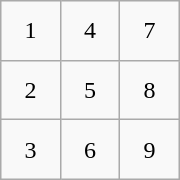<table class="wikitable" style="margin-left:auto;margin-right:auto;text-align:center;width:7.5em;height:7.5em;table-layout:fixed;">
<tr>
<td>1</td>
<td>4</td>
<td>7</td>
</tr>
<tr>
<td>2</td>
<td>5</td>
<td>8</td>
</tr>
<tr>
<td>3</td>
<td>6</td>
<td>9</td>
</tr>
</table>
